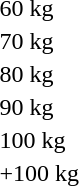<table>
<tr>
<td rowspan=2>60 kg</td>
<td rowspan=2></td>
<td rowspan=2></td>
<td></td>
</tr>
<tr>
<td></td>
</tr>
<tr>
<td rowspan=2>70 kg</td>
<td rowspan=2></td>
<td rowspan=2></td>
<td></td>
</tr>
<tr>
<td></td>
</tr>
<tr>
<td rowspan=2>80 kg</td>
<td rowspan=2></td>
<td rowspan=2></td>
<td></td>
</tr>
<tr>
<td></td>
</tr>
<tr>
<td rowspan=2>90 kg</td>
<td rowspan=2></td>
<td rowspan=2></td>
<td></td>
</tr>
<tr>
<td></td>
</tr>
<tr>
<td rowspan=2>100 kg</td>
<td rowspan=2></td>
<td rowspan=2></td>
<td></td>
</tr>
<tr>
<td></td>
</tr>
<tr>
<td rowspan=2>+100 kg</td>
<td rowspan=2></td>
<td rowspan=2></td>
<td></td>
</tr>
<tr>
<td></td>
</tr>
</table>
